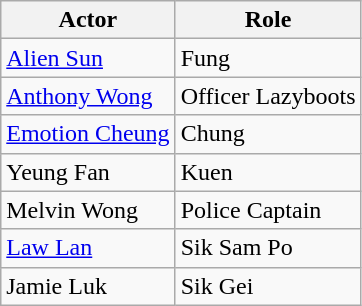<table class="wikitable">
<tr>
<th>Actor</th>
<th>Role</th>
</tr>
<tr>
<td><a href='#'>Alien Sun</a></td>
<td>Fung</td>
</tr>
<tr>
<td><a href='#'>Anthony Wong</a></td>
<td>Officer Lazyboots</td>
</tr>
<tr>
<td><a href='#'>Emotion Cheung</a></td>
<td>Chung</td>
</tr>
<tr>
<td>Yeung Fan</td>
<td>Kuen</td>
</tr>
<tr>
<td>Melvin Wong</td>
<td>Police Captain</td>
</tr>
<tr>
<td><a href='#'>Law Lan</a></td>
<td>Sik Sam Po</td>
</tr>
<tr>
<td>Jamie Luk</td>
<td>Sik Gei</td>
</tr>
</table>
